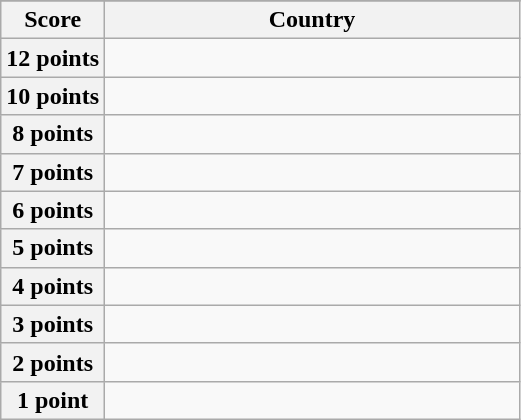<table class="wikitable">
<tr>
</tr>
<tr>
<th scope="col" width="20%">Score</th>
<th scope="col">Country</th>
</tr>
<tr>
<th scope="row">12 points</th>
<td></td>
</tr>
<tr>
<th scope="row">10 points</th>
<td></td>
</tr>
<tr>
<th scope="row">8 points</th>
<td></td>
</tr>
<tr>
<th scope="row">7 points</th>
<td></td>
</tr>
<tr>
<th scope="row">6 points</th>
<td></td>
</tr>
<tr>
<th scope="row">5 points</th>
<td></td>
</tr>
<tr>
<th scope="row">4 points</th>
<td></td>
</tr>
<tr>
<th scope="row">3 points</th>
<td></td>
</tr>
<tr>
<th scope="row">2 points</th>
<td></td>
</tr>
<tr>
<th scope="row">1 point</th>
<td></td>
</tr>
</table>
